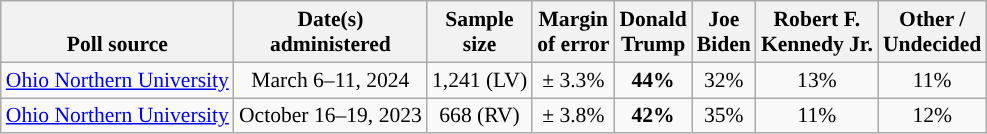<table class="wikitable sortable mw-datatable" style="font-size:90%;text-align:center;line-height:17px">
<tr valign=bottom>
<th>Poll source</th>
<th>Date(s)<br>administered</th>
<th>Sample<br>size</th>
<th>Margin<br>of error</th>
<th class="unsortable">Donald<br>Trump<br></th>
<th class="unsortable">Joe<br>Biden<br></th>
<th class="unsortable">Robert F.<br>Kennedy Jr.<br></th>
<th class="unsortable">Other /<br>Undecided</th>
</tr>
<tr>
<td style="text-align:left;"><a href='#'>Ohio Northern University</a><br></td>
<td data-sort-value="2024-03-13">March 6–11, 2024</td>
<td>1,241 (LV)</td>
<td>± 3.3%</td>
<td style="background-color:"><strong>44%</strong></td>
<td>32%</td>
<td>13%</td>
<td>11%</td>
</tr>
<tr>
<td><a href='#'>Ohio Northern University</a></td>
<td data-sort-value="2023-10-30">October 16–19, 2023</td>
<td>668 (RV)</td>
<td>± 3.8%</td>
<td style="background-color:"><strong>42%</strong></td>
<td>35%</td>
<td>11%</td>
<td>12%</td>
</tr>
</table>
